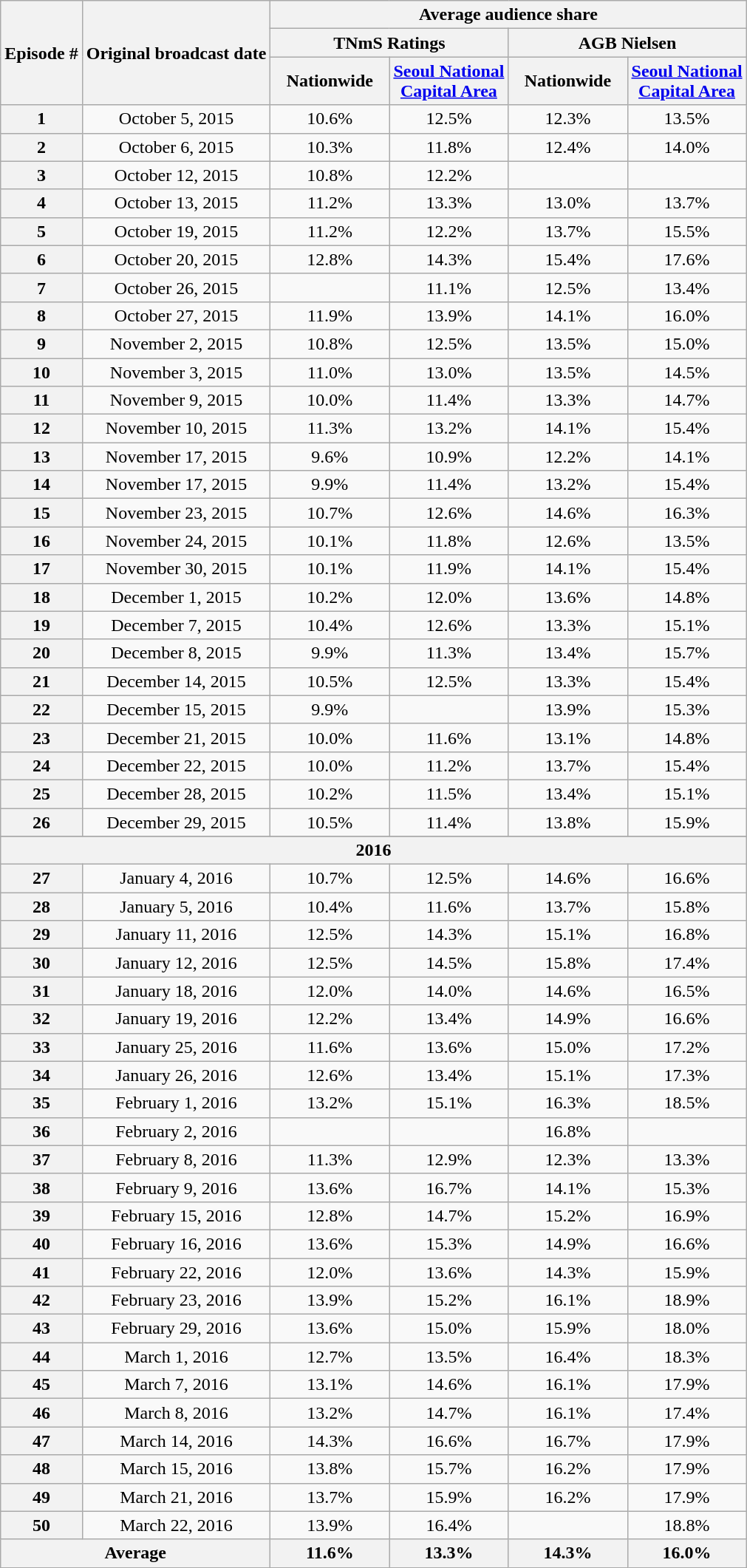<table class=wikitable style="text-align:center">
<tr>
<th rowspan="3">Episode #</th>
<th rowspan="3">Original broadcast date</th>
<th colspan="4">Average audience share</th>
</tr>
<tr>
<th colspan="2">TNmS Ratings</th>
<th colspan="2">AGB Nielsen</th>
</tr>
<tr>
<th width=100>Nationwide</th>
<th width=100><a href='#'>Seoul National Capital Area</a></th>
<th width=100>Nationwide</th>
<th width=100><a href='#'>Seoul National Capital Area</a></th>
</tr>
<tr>
<th>1</th>
<td>October 5, 2015</td>
<td>10.6%</td>
<td>12.5%</td>
<td>12.3%</td>
<td>13.5%</td>
</tr>
<tr>
<th>2</th>
<td>October 6, 2015</td>
<td>10.3%</td>
<td>11.8%</td>
<td>12.4%</td>
<td>14.0%</td>
</tr>
<tr>
<th>3</th>
<td>October 12, 2015</td>
<td>10.8%</td>
<td>12.2%</td>
<td></td>
<td></td>
</tr>
<tr>
<th>4</th>
<td>October 13, 2015</td>
<td>11.2%</td>
<td>13.3%</td>
<td>13.0%</td>
<td>13.7%</td>
</tr>
<tr>
<th>5</th>
<td>October 19, 2015</td>
<td>11.2%</td>
<td>12.2%</td>
<td>13.7%</td>
<td>15.5%</td>
</tr>
<tr>
<th>6</th>
<td>October 20, 2015</td>
<td>12.8%</td>
<td>14.3%</td>
<td>15.4%</td>
<td>17.6%</td>
</tr>
<tr>
<th>7</th>
<td>October 26, 2015</td>
<td></td>
<td>11.1%</td>
<td>12.5%</td>
<td>13.4%</td>
</tr>
<tr>
<th>8</th>
<td>October 27, 2015</td>
<td>11.9%</td>
<td>13.9%</td>
<td>14.1%</td>
<td>16.0%</td>
</tr>
<tr>
<th>9</th>
<td>November 2, 2015</td>
<td>10.8%</td>
<td>12.5%</td>
<td>13.5%</td>
<td>15.0%</td>
</tr>
<tr>
<th>10</th>
<td>November 3, 2015</td>
<td>11.0%</td>
<td>13.0%</td>
<td>13.5%</td>
<td>14.5%</td>
</tr>
<tr>
<th>11</th>
<td>November 9, 2015</td>
<td>10.0%</td>
<td>11.4%</td>
<td>13.3%</td>
<td>14.7%</td>
</tr>
<tr>
<th>12</th>
<td>November 10, 2015</td>
<td>11.3%</td>
<td>13.2%</td>
<td>14.1%</td>
<td>15.4%</td>
</tr>
<tr>
<th>13</th>
<td>November 17, 2015</td>
<td>9.6%</td>
<td>10.9%</td>
<td>12.2%</td>
<td>14.1%</td>
</tr>
<tr>
<th>14</th>
<td>November 17, 2015</td>
<td>9.9%</td>
<td>11.4%</td>
<td>13.2%</td>
<td>15.4%</td>
</tr>
<tr>
<th>15</th>
<td>November 23, 2015</td>
<td>10.7%</td>
<td>12.6%</td>
<td>14.6%</td>
<td>16.3%</td>
</tr>
<tr>
<th>16</th>
<td>November 24, 2015</td>
<td>10.1%</td>
<td>11.8%</td>
<td>12.6%</td>
<td>13.5%</td>
</tr>
<tr>
<th>17</th>
<td>November 30, 2015</td>
<td>10.1%</td>
<td>11.9%</td>
<td>14.1%</td>
<td>15.4%</td>
</tr>
<tr>
<th>18</th>
<td>December 1, 2015</td>
<td>10.2%</td>
<td>12.0%</td>
<td>13.6%</td>
<td>14.8%</td>
</tr>
<tr>
<th>19</th>
<td>December 7, 2015</td>
<td>10.4%</td>
<td>12.6%</td>
<td>13.3%</td>
<td>15.1%</td>
</tr>
<tr>
<th>20</th>
<td>December 8, 2015</td>
<td>9.9%</td>
<td>11.3%</td>
<td>13.4%</td>
<td>15.7%</td>
</tr>
<tr>
<th>21</th>
<td>December 14, 2015</td>
<td>10.5%</td>
<td>12.5%</td>
<td>13.3%</td>
<td>15.4%</td>
</tr>
<tr>
<th>22</th>
<td>December 15, 2015</td>
<td>9.9%</td>
<td></td>
<td>13.9%</td>
<td>15.3%</td>
</tr>
<tr>
<th>23</th>
<td>December 21, 2015</td>
<td>10.0%</td>
<td>11.6%</td>
<td>13.1%</td>
<td>14.8%</td>
</tr>
<tr>
<th>24</th>
<td>December 22, 2015</td>
<td>10.0%</td>
<td>11.2%</td>
<td>13.7%</td>
<td>15.4%</td>
</tr>
<tr>
<th>25</th>
<td>December 28, 2015</td>
<td>10.2%</td>
<td>11.5%</td>
<td>13.4%</td>
<td>15.1%</td>
</tr>
<tr>
<th>26</th>
<td>December 29, 2015</td>
<td>10.5%</td>
<td>11.4%</td>
<td>13.8%</td>
<td>15.9%</td>
</tr>
<tr>
</tr>
<tr align=center>
<th colspan="6">2016</th>
</tr>
<tr align=center>
<th>27</th>
<td>January 4, 2016</td>
<td>10.7%</td>
<td>12.5%</td>
<td>14.6%</td>
<td>16.6%</td>
</tr>
<tr>
<th>28</th>
<td>January 5, 2016</td>
<td>10.4%</td>
<td>11.6%</td>
<td>13.7%</td>
<td>15.8%</td>
</tr>
<tr>
<th>29</th>
<td>January 11, 2016</td>
<td>12.5%</td>
<td>14.3%</td>
<td>15.1%</td>
<td>16.8%</td>
</tr>
<tr>
<th>30</th>
<td>January 12, 2016</td>
<td>12.5%</td>
<td>14.5%</td>
<td>15.8%</td>
<td>17.4%</td>
</tr>
<tr>
<th>31</th>
<td>January 18, 2016</td>
<td>12.0%</td>
<td>14.0%</td>
<td>14.6%</td>
<td>16.5%</td>
</tr>
<tr>
<th>32</th>
<td>January 19, 2016</td>
<td>12.2%</td>
<td>13.4%</td>
<td>14.9%</td>
<td>16.6%</td>
</tr>
<tr>
<th>33</th>
<td>January 25, 2016</td>
<td>11.6%</td>
<td>13.6%</td>
<td>15.0%</td>
<td>17.2%</td>
</tr>
<tr>
<th>34</th>
<td>January 26, 2016</td>
<td>12.6%</td>
<td>13.4%</td>
<td>15.1%</td>
<td>17.3%</td>
</tr>
<tr>
<th>35</th>
<td>February 1, 2016</td>
<td>13.2%</td>
<td>15.1%</td>
<td>16.3%</td>
<td>18.5%</td>
</tr>
<tr>
<th>36</th>
<td>February 2, 2016</td>
<td></td>
<td></td>
<td>16.8%</td>
<td></td>
</tr>
<tr>
<th>37</th>
<td>February 8, 2016</td>
<td>11.3%</td>
<td>12.9%</td>
<td>12.3%</td>
<td>13.3%</td>
</tr>
<tr>
<th>38</th>
<td>February 9, 2016</td>
<td>13.6%</td>
<td>16.7%</td>
<td>14.1%</td>
<td>15.3%</td>
</tr>
<tr>
<th>39</th>
<td>February 15, 2016</td>
<td>12.8%</td>
<td>14.7%</td>
<td>15.2%</td>
<td>16.9%</td>
</tr>
<tr>
<th>40</th>
<td>February 16, 2016</td>
<td>13.6%</td>
<td>15.3%</td>
<td>14.9%</td>
<td>16.6%</td>
</tr>
<tr>
<th>41</th>
<td>February 22, 2016</td>
<td>12.0%</td>
<td>13.6%</td>
<td>14.3%</td>
<td>15.9%</td>
</tr>
<tr>
<th>42</th>
<td>February 23, 2016</td>
<td>13.9%</td>
<td>15.2%</td>
<td>16.1%</td>
<td>18.9%</td>
</tr>
<tr>
<th>43</th>
<td>February 29, 2016</td>
<td>13.6%</td>
<td>15.0%</td>
<td>15.9%</td>
<td>18.0%</td>
</tr>
<tr>
<th>44</th>
<td>March 1, 2016</td>
<td>12.7%</td>
<td>13.5%</td>
<td>16.4%</td>
<td>18.3%</td>
</tr>
<tr>
<th>45</th>
<td>March 7, 2016</td>
<td>13.1%</td>
<td>14.6%</td>
<td>16.1%</td>
<td>17.9%</td>
</tr>
<tr>
<th>46</th>
<td>March 8, 2016</td>
<td>13.2%</td>
<td>14.7%</td>
<td>16.1%</td>
<td>17.4%</td>
</tr>
<tr>
<th>47</th>
<td>March 14, 2016</td>
<td>14.3%</td>
<td>16.6%</td>
<td>16.7%</td>
<td>17.9%</td>
</tr>
<tr>
<th>48</th>
<td>March 15, 2016</td>
<td>13.8%</td>
<td>15.7%</td>
<td>16.2%</td>
<td>17.9%</td>
</tr>
<tr>
<th>49</th>
<td>March 21, 2016</td>
<td>13.7%</td>
<td>15.9%</td>
<td>16.2%</td>
<td>17.9%</td>
</tr>
<tr>
<th>50</th>
<td>March 22, 2016</td>
<td>13.9%</td>
<td>16.4%</td>
<td></td>
<td>18.8%</td>
</tr>
<tr>
<th colspan=2>Average</th>
<th><strong>11.6%</strong></th>
<th><strong>13.3%</strong></th>
<th><strong>14.3%</strong></th>
<th><strong>16.0%</strong></th>
</tr>
</table>
